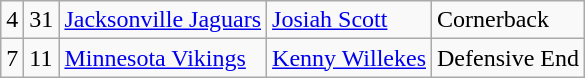<table class="wikitable">
<tr>
<td>4</td>
<td>31</td>
<td><a href='#'>Jacksonville Jaguars</a></td>
<td><a href='#'>Josiah Scott</a></td>
<td>Cornerback</td>
</tr>
<tr>
<td>7</td>
<td>11</td>
<td><a href='#'>Minnesota Vikings</a></td>
<td><a href='#'>Kenny Willekes</a></td>
<td>Defensive End</td>
</tr>
</table>
